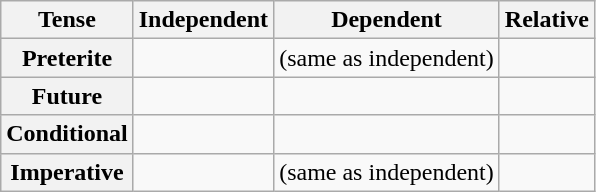<table class="wikitable">
<tr>
<th>Tense</th>
<th>Independent</th>
<th>Dependent</th>
<th>Relative</th>
</tr>
<tr>
<th>Preterite</th>
<td></td>
<td>(same as independent)</td>
<td></td>
</tr>
<tr>
<th>Future</th>
<td></td>
<td></td>
<td></td>
</tr>
<tr>
<th>Conditional</th>
<td></td>
<td></td>
<td></td>
</tr>
<tr>
<th>Imperative</th>
<td></td>
<td>(same as independent)</td>
<td></td>
</tr>
</table>
